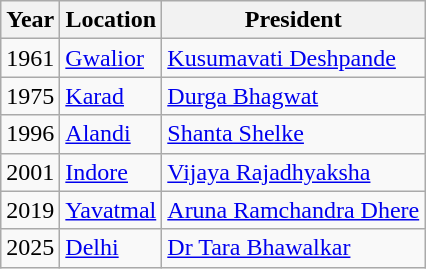<table class="wikitable">
<tr>
<th>Year</th>
<th>Location</th>
<th>President</th>
</tr>
<tr>
<td>1961</td>
<td><a href='#'>Gwalior</a></td>
<td><a href='#'>Kusumavati Deshpande</a></td>
</tr>
<tr>
<td>1975</td>
<td><a href='#'>Karad</a></td>
<td><a href='#'>Durga Bhagwat</a></td>
</tr>
<tr>
<td>1996</td>
<td><a href='#'>Alandi</a></td>
<td><a href='#'>Shanta Shelke</a></td>
</tr>
<tr>
<td>2001</td>
<td><a href='#'>Indore</a></td>
<td><a href='#'>Vijaya Rajadhyaksha</a></td>
</tr>
<tr>
<td>2019</td>
<td><a href='#'>Yavatmal</a></td>
<td><a href='#'>Aruna Ramchandra Dhere</a></td>
</tr>
<tr>
<td>2025</td>
<td><a href='#'>Delhi</a></td>
<td><a href='#'>Dr Tara Bhawalkar</a></td>
</tr>
</table>
